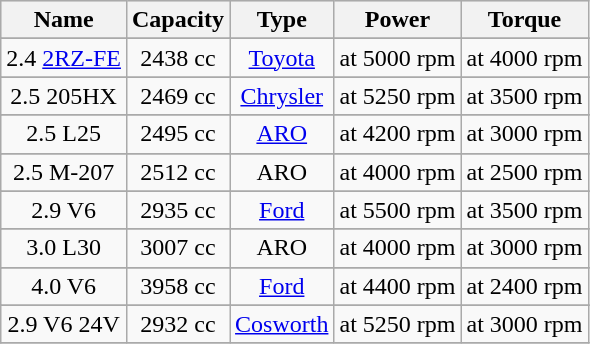<table class="wikitable" style="text-align: center; font-size: 100%;">
<tr style="background:#DCDCDC" align="center" valign="middle">
<th>Name</th>
<th>Capacity</th>
<th>Type</th>
<th>Power</th>
<th>Torque</th>
</tr>
<tr>
</tr>
<tr>
<td>2.4 <a href='#'>2RZ-FE</a></td>
<td>2438 cc</td>
<td><a href='#'>Toyota</a></td>
<td> at 5000 rpm</td>
<td> at 4000 rpm</td>
</tr>
<tr>
</tr>
<tr>
<td>2.5 205HX</td>
<td>2469 cc</td>
<td><a href='#'>Chrysler</a></td>
<td> at 5250 rpm</td>
<td> at 3500 rpm</td>
</tr>
<tr>
</tr>
<tr>
<td>2.5 L25</td>
<td>2495 cc</td>
<td><a href='#'>ARO</a></td>
<td> at  4200 rpm</td>
<td> at 3000 rpm</td>
</tr>
<tr>
</tr>
<tr>
<td>2.5 M-207</td>
<td>2512 cc</td>
<td>ARO</td>
<td> at 4000 rpm</td>
<td> at 2500 rpm</td>
</tr>
<tr>
</tr>
<tr>
<td>2.9 V6</td>
<td>2935 cc</td>
<td><a href='#'>Ford</a></td>
<td> at 5500 rpm</td>
<td> at 3500 rpm</td>
</tr>
<tr>
</tr>
<tr>
<td>3.0 L30</td>
<td>3007 cc</td>
<td>ARO</td>
<td> at 4000 rpm</td>
<td> at 3000 rpm</td>
</tr>
<tr>
</tr>
<tr>
<td>4.0 V6</td>
<td>3958 cc</td>
<td><a href='#'>Ford</a></td>
<td> at 4400 rpm</td>
<td> at 2400 rpm</td>
</tr>
<tr>
</tr>
<tr>
<td>2.9 V6 24V</td>
<td>2932 cc</td>
<td><a href='#'>Cosworth</a></td>
<td> at 5250 rpm</td>
<td> at 3000 rpm</td>
</tr>
<tr>
</tr>
</table>
